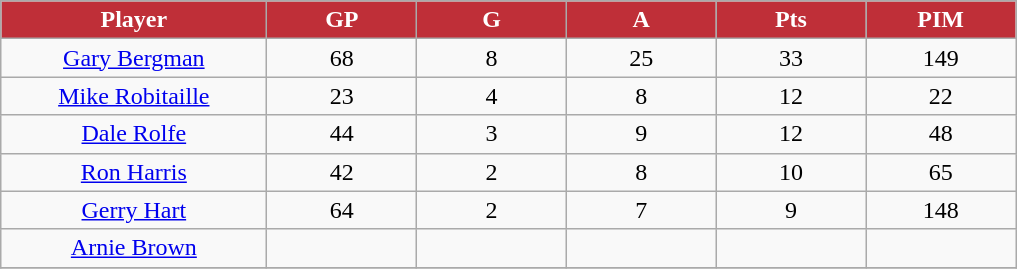<table class="wikitable sortable">
<tr>
<th style="background:#BF2F38;color:#FFFFFF;" width="16%">Player</th>
<th style="background:#BF2F38;color:#FFFFFF;" width="9%">GP</th>
<th style="background:#BF2F38;color:#FFFFFF;" width="9%">G</th>
<th style="background:#BF2F38;color:#FFFFFF;" width="9%">A</th>
<th style="background:#BF2F38;color:#FFFFFF;" width="9%">Pts</th>
<th style="background:#BF2F38;color:#FFFFFF;" width="9%">PIM</th>
</tr>
<tr align="center">
<td><a href='#'>Gary Bergman</a></td>
<td>68</td>
<td>8</td>
<td>25</td>
<td>33</td>
<td>149</td>
</tr>
<tr align="center">
<td><a href='#'>Mike Robitaille</a></td>
<td>23</td>
<td>4</td>
<td>8</td>
<td>12</td>
<td>22</td>
</tr>
<tr align="center">
<td><a href='#'>Dale Rolfe</a></td>
<td>44</td>
<td>3</td>
<td>9</td>
<td>12</td>
<td>48</td>
</tr>
<tr align="center">
<td><a href='#'>Ron Harris</a></td>
<td>42</td>
<td>2</td>
<td>8</td>
<td>10</td>
<td>65</td>
</tr>
<tr align="center">
<td><a href='#'>Gerry Hart</a></td>
<td>64</td>
<td>2</td>
<td>7</td>
<td>9</td>
<td>148</td>
</tr>
<tr align="center">
<td><a href='#'>Arnie Brown</a></td>
<td></td>
<td></td>
<td></td>
<td></td>
<td></td>
</tr>
<tr align="center">
</tr>
</table>
